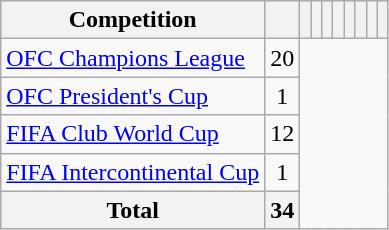<table class="wikitable sortable sort-under" style="text-align:center">
<tr>
<th>Competition</th>
<th></th>
<th></th>
<th></th>
<th></th>
<th></th>
<th></th>
<th></th>
<th></th>
<th></th>
</tr>
<tr>
<td align=left><a href='#'>OFC Champions League</a></td>
<td>20<br></td>
</tr>
<tr>
<td align=left><a href='#'>OFC President's Cup</a></td>
<td>1<br></td>
</tr>
<tr>
<td align=left><a href='#'>FIFA Club World Cup</a></td>
<td>12<br></td>
</tr>
<tr>
<td align=left><a href='#'>FIFA Intercontinental Cup</a></td>
<td>1<br></td>
</tr>
<tr>
<th>Total</th>
<th>34<br></th>
</tr>
</table>
